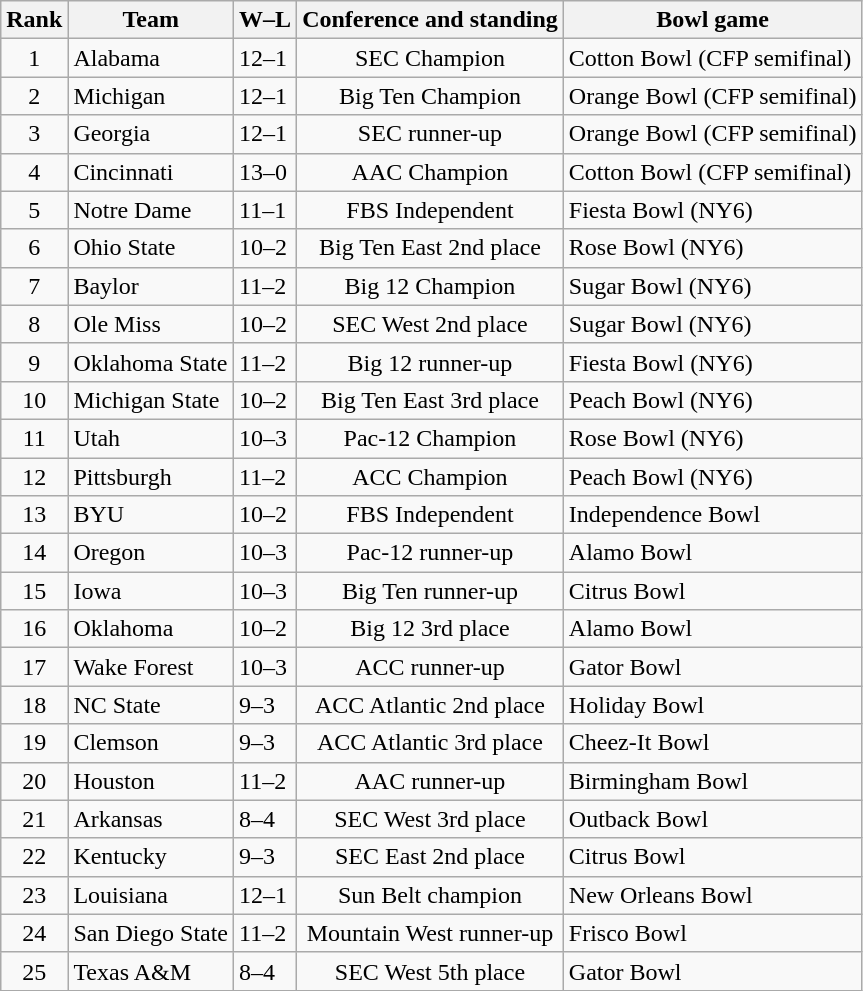<table class="wikitable sortable">
<tr>
<th>Rank</th>
<th>Team</th>
<th>W–L</th>
<th>Conference and standing</th>
<th>Bowl game</th>
</tr>
<tr>
<td align=center>1</td>
<td>Alabama</td>
<td>12–1</td>
<td align=center>SEC Champion</td>
<td>Cotton Bowl (CFP semifinal)</td>
</tr>
<tr>
<td align=center>2</td>
<td>Michigan</td>
<td>12–1</td>
<td align=center>Big Ten Champion</td>
<td>Orange Bowl (CFP semifinal)</td>
</tr>
<tr>
<td align=center>3</td>
<td>Georgia</td>
<td>12–1</td>
<td align=center>SEC runner-up</td>
<td>Orange Bowl (CFP semifinal)</td>
</tr>
<tr>
<td align=center>4</td>
<td>Cincinnati</td>
<td>13–0</td>
<td align=center>AAC Champion</td>
<td>Cotton Bowl (CFP semifinal)</td>
</tr>
<tr>
<td align=center>5</td>
<td>Notre Dame</td>
<td>11–1</td>
<td align=center>FBS Independent</td>
<td>Fiesta Bowl (NY6)</td>
</tr>
<tr>
<td align=center>6</td>
<td>Ohio State</td>
<td>10–2</td>
<td align=center>Big Ten East 2nd place</td>
<td>Rose Bowl (NY6)</td>
</tr>
<tr>
<td align=center>7</td>
<td>Baylor</td>
<td>11–2</td>
<td align=center>Big 12 Champion</td>
<td>Sugar Bowl (NY6)</td>
</tr>
<tr>
<td align=center>8</td>
<td>Ole Miss</td>
<td>10–2</td>
<td align=center>SEC West 2nd place</td>
<td>Sugar Bowl (NY6)</td>
</tr>
<tr>
<td align=center>9</td>
<td>Oklahoma State</td>
<td>11–2</td>
<td align=center>Big 12 runner-up</td>
<td>Fiesta Bowl (NY6)</td>
</tr>
<tr>
<td align=center>10</td>
<td>Michigan State</td>
<td>10–2</td>
<td align=center>Big Ten East 3rd place</td>
<td>Peach Bowl (NY6)</td>
</tr>
<tr>
<td align=center>11</td>
<td>Utah</td>
<td>10–3</td>
<td align=center>Pac-12 Champion</td>
<td>Rose Bowl (NY6)</td>
</tr>
<tr>
<td align=center>12</td>
<td>Pittsburgh</td>
<td>11–2</td>
<td align=center>ACC Champion</td>
<td>Peach Bowl (NY6)</td>
</tr>
<tr>
<td align=center>13</td>
<td>BYU</td>
<td>10–2</td>
<td align=center>FBS Independent</td>
<td>Independence Bowl</td>
</tr>
<tr>
<td align=center>14</td>
<td>Oregon</td>
<td>10–3</td>
<td align=center>Pac-12 runner-up</td>
<td>Alamo Bowl</td>
</tr>
<tr>
<td align=center>15</td>
<td>Iowa</td>
<td>10–3</td>
<td align=center>Big Ten runner-up</td>
<td>Citrus Bowl</td>
</tr>
<tr>
<td align=center>16</td>
<td>Oklahoma</td>
<td>10–2</td>
<td align=center>Big 12 3rd place</td>
<td>Alamo Bowl</td>
</tr>
<tr>
<td align=center>17</td>
<td>Wake Forest</td>
<td>10–3</td>
<td align=center>ACC runner-up</td>
<td>Gator Bowl</td>
</tr>
<tr>
<td align=center>18</td>
<td>NC State</td>
<td>9–3</td>
<td align=center>ACC Atlantic 2nd place</td>
<td>Holiday Bowl</td>
</tr>
<tr>
<td align=center>19</td>
<td>Clemson</td>
<td>9–3</td>
<td align=center>ACC Atlantic 3rd place</td>
<td>Cheez-It Bowl</td>
</tr>
<tr>
<td align=center>20</td>
<td>Houston</td>
<td>11–2</td>
<td align=center>AAC runner-up</td>
<td>Birmingham Bowl</td>
</tr>
<tr>
<td align=center>21</td>
<td>Arkansas</td>
<td>8–4</td>
<td align=center>SEC West 3rd place</td>
<td>Outback Bowl</td>
</tr>
<tr>
<td align=center>22</td>
<td>Kentucky</td>
<td>9–3</td>
<td align=center>SEC East 2nd place</td>
<td>Citrus Bowl</td>
</tr>
<tr>
<td align=center>23</td>
<td>Louisiana</td>
<td>12–1</td>
<td align=center>Sun Belt champion</td>
<td>New Orleans Bowl</td>
</tr>
<tr>
<td align=center>24</td>
<td>San Diego State</td>
<td>11–2</td>
<td align=center>Mountain West runner-up</td>
<td>Frisco Bowl</td>
</tr>
<tr>
<td align=center>25</td>
<td>Texas A&M</td>
<td>8–4</td>
<td align=center>SEC West 5th place</td>
<td>Gator Bowl</td>
</tr>
</table>
